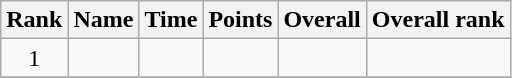<table class="wikitable sortable" style="text-align:center">
<tr>
<th>Rank</th>
<th>Name</th>
<th>Time</th>
<th>Points</th>
<th>Overall</th>
<th>Overall rank</th>
</tr>
<tr>
<td>1</td>
<td align=left></td>
<td></td>
<td></td>
<td></td>
<td></td>
</tr>
<tr>
</tr>
</table>
